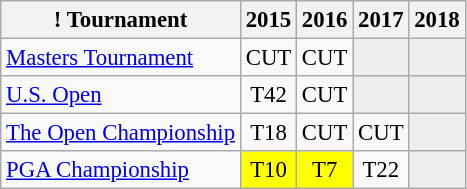<table class="wikitable" style="font-size:95%;text-align:center;">
<tr>
<th>! Tournament</th>
<th>2015</th>
<th>2016</th>
<th>2017</th>
<th>2018</th>
</tr>
<tr>
<td align=left><a href='#'>Masters Tournament</a></td>
<td>CUT</td>
<td>CUT</td>
<td style="background:#eeeeee;"></td>
<td style="background:#eeeeee;"></td>
</tr>
<tr>
<td align=left><a href='#'>U.S. Open</a></td>
<td>T42</td>
<td>CUT</td>
<td style="background:#eeeeee;"></td>
<td style="background:#eeeeee;"></td>
</tr>
<tr>
<td align=left><a href='#'>The Open Championship</a></td>
<td>T18</td>
<td>CUT</td>
<td>CUT</td>
<td style="background:#eeeeee;"></td>
</tr>
<tr>
<td align=left><a href='#'>PGA Championship</a></td>
<td style="background:yellow;">T10</td>
<td style="background:yellow;">T7</td>
<td>T22</td>
<td style="background:#eeeeee;"></td>
</tr>
</table>
